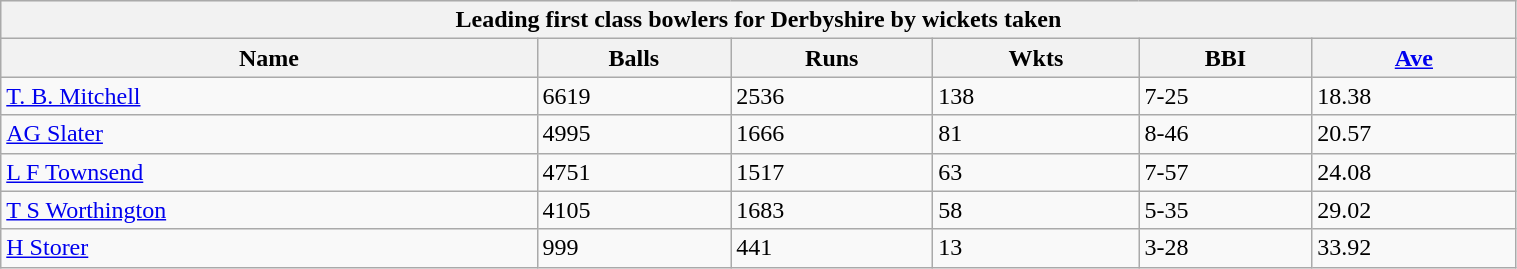<table class="wikitable" style="width:80%;">
<tr style="background:#efefef;">
<th colspan=6>Leading first class bowlers for Derbyshire by  wickets taken</th>
</tr>
<tr style="background:#efefef;">
<th>Name</th>
<th>Balls</th>
<th>Runs</th>
<th>Wkts</th>
<th>BBI</th>
<th><a href='#'>Ave</a></th>
</tr>
<tr>
<td><a href='#'>T. B. Mitchell</a></td>
<td>6619</td>
<td>2536</td>
<td>138</td>
<td>7-25</td>
<td>18.38</td>
</tr>
<tr>
<td><a href='#'>AG Slater</a></td>
<td>4995</td>
<td>1666</td>
<td>81</td>
<td>8-46</td>
<td>20.57</td>
</tr>
<tr>
<td><a href='#'>L F Townsend</a></td>
<td>4751</td>
<td>1517</td>
<td>63</td>
<td>7-57</td>
<td>24.08</td>
</tr>
<tr>
<td><a href='#'>T S Worthington</a></td>
<td>4105</td>
<td>1683</td>
<td>58</td>
<td>5-35</td>
<td>29.02</td>
</tr>
<tr>
<td><a href='#'>H Storer</a></td>
<td>999</td>
<td>441</td>
<td>13</td>
<td>3-28</td>
<td>33.92</td>
</tr>
</table>
